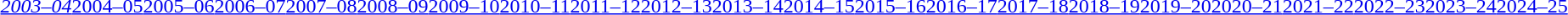<table id="toc" class="toc" summary="Contents">
<tr>
<th></th>
</tr>
<tr>
<td style="text-align:center;"><br><a href='#'><em>2003–04</em></a><a href='#'>2004–05</a><a href='#'>2005–06</a><a href='#'>2006–07</a><a href='#'>2007–08</a><a href='#'>2008–09</a><a href='#'>2009–10</a><a href='#'>2010–11</a><a href='#'>2011–12</a><a href='#'>2012–13</a><a href='#'>2013–14</a><a href='#'>2014–15</a><a href='#'>2015–16</a><a href='#'>2016–17</a><a href='#'>2017–18</a><a href='#'>2018–19</a><a href='#'>2019–20</a><a href='#'>2020–21</a><a href='#'>2021–22</a><a href='#'>2022–23</a><a href='#'>2023–24</a><a href='#'>2024–25</a></td>
</tr>
</table>
